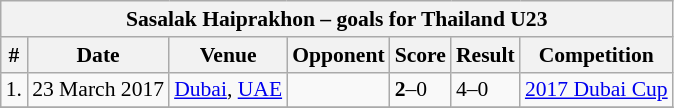<table class="wikitable" style="font-size:90%;">
<tr>
<th colspan="8"><strong>Sasalak Haiprakhon – goals for Thailand U23</strong></th>
</tr>
<tr>
<th>#</th>
<th>Date</th>
<th>Venue</th>
<th>Opponent</th>
<th>Score</th>
<th>Result</th>
<th>Competition</th>
</tr>
<tr>
<td>1.</td>
<td>23 March 2017</td>
<td><a href='#'>Dubai</a>, <a href='#'>UAE</a></td>
<td></td>
<td><strong>2</strong>–0</td>
<td>4–0</td>
<td><a href='#'>2017 Dubai Cup</a></td>
</tr>
<tr>
</tr>
</table>
